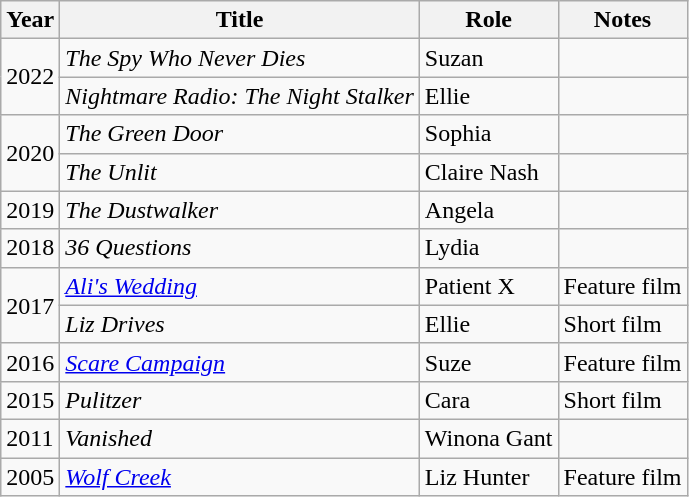<table class="wikitable">
<tr>
<th>Year</th>
<th>Title</th>
<th>Role</th>
<th>Notes</th>
</tr>
<tr>
<td rowspan="2">2022</td>
<td><em>The Spy Who Never Dies</em></td>
<td>Suzan</td>
<td></td>
</tr>
<tr>
<td><em>Nightmare Radio: The Night Stalker</em></td>
<td>Ellie</td>
<td></td>
</tr>
<tr>
<td rowspan="2">2020</td>
<td><em>The Green Door</em></td>
<td>Sophia</td>
<td></td>
</tr>
<tr>
<td><em>The Unlit</em></td>
<td>Claire Nash</td>
<td></td>
</tr>
<tr>
<td>2019</td>
<td><em>The Dustwalker</em></td>
<td>Angela</td>
<td></td>
</tr>
<tr>
<td>2018</td>
<td><em>36 Questions</em></td>
<td>Lydia</td>
<td></td>
</tr>
<tr>
<td rowspan="2">2017</td>
<td><em><a href='#'>Ali's Wedding</a></em></td>
<td>Patient X</td>
<td>Feature film</td>
</tr>
<tr>
<td><em>Liz Drives</em></td>
<td>Ellie</td>
<td>Short film</td>
</tr>
<tr>
<td>2016</td>
<td><em><a href='#'>Scare Campaign</a></em></td>
<td>Suze</td>
<td>Feature film</td>
</tr>
<tr>
<td>2015</td>
<td><em>Pulitzer</em></td>
<td>Cara</td>
<td>Short film</td>
</tr>
<tr>
<td>2011</td>
<td><em>Vanished</em></td>
<td>Winona Gant</td>
<td></td>
</tr>
<tr>
<td>2005</td>
<td><em><a href='#'>Wolf Creek</a></em></td>
<td>Liz Hunter</td>
<td>Feature film</td>
</tr>
</table>
